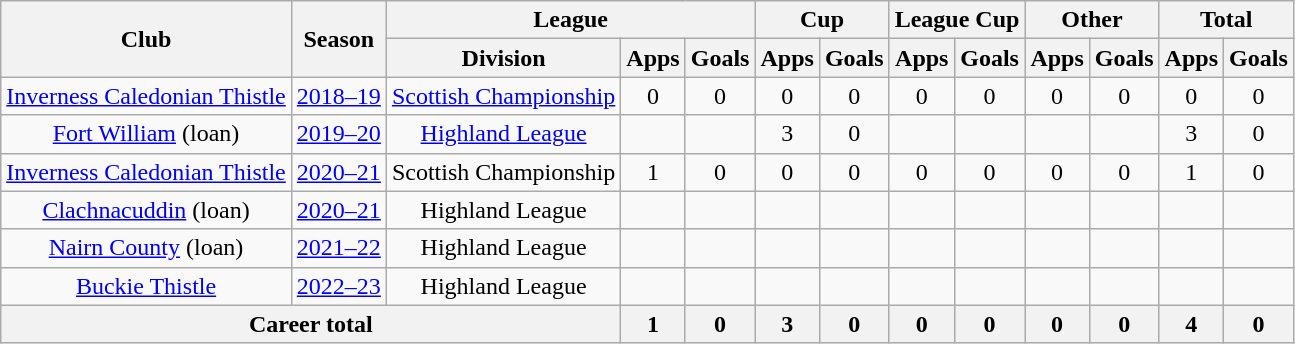<table class="wikitable" style="text-align:center">
<tr>
<th rowspan="2">Club</th>
<th rowspan="2">Season</th>
<th colspan="3">League</th>
<th colspan="2">Cup</th>
<th colspan="2">League Cup</th>
<th colspan="2">Other</th>
<th colspan="2">Total</th>
</tr>
<tr>
<th>Division</th>
<th>Apps</th>
<th>Goals</th>
<th>Apps</th>
<th>Goals</th>
<th>Apps</th>
<th>Goals</th>
<th>Apps</th>
<th>Goals</th>
<th>Apps</th>
<th>Goals</th>
</tr>
<tr>
<td><a href='#'>Inverness Caledonian Thistle</a></td>
<td><a href='#'>2018–19</a></td>
<td><a href='#'>Scottish Championship</a></td>
<td>0</td>
<td>0</td>
<td>0</td>
<td>0</td>
<td>0</td>
<td>0</td>
<td>0</td>
<td>0</td>
<td>0</td>
<td>0</td>
</tr>
<tr>
<td><a href='#'>Fort William</a> (loan)</td>
<td><a href='#'>2019–20</a></td>
<td><a href='#'>Highland League</a></td>
<td></td>
<td></td>
<td>3</td>
<td>0</td>
<td></td>
<td></td>
<td></td>
<td></td>
<td>3</td>
<td>0</td>
</tr>
<tr>
<td><a href='#'>Inverness Caledonian Thistle</a></td>
<td><a href='#'>2020–21</a></td>
<td>Scottish Championship</td>
<td>1</td>
<td>0</td>
<td>0</td>
<td>0</td>
<td>0</td>
<td>0</td>
<td>0</td>
<td>0</td>
<td>1</td>
<td>0</td>
</tr>
<tr>
<td><a href='#'>Clachnacuddin</a> (loan)</td>
<td><a href='#'>2020–21</a></td>
<td>Highland League</td>
<td></td>
<td></td>
<td></td>
<td></td>
<td></td>
<td></td>
<td></td>
<td></td>
<td></td>
<td></td>
</tr>
<tr>
<td><a href='#'>Nairn County</a> (loan)</td>
<td><a href='#'>2021–22</a></td>
<td>Highland League</td>
<td></td>
<td></td>
<td></td>
<td></td>
<td></td>
<td></td>
<td></td>
<td></td>
<td></td>
<td></td>
</tr>
<tr>
<td><a href='#'>Buckie Thistle</a></td>
<td><a href='#'>2022–23</a></td>
<td>Highland League</td>
<td></td>
<td></td>
<td></td>
<td></td>
<td></td>
<td></td>
<td></td>
<td></td>
<td></td>
<td></td>
</tr>
<tr>
<th colspan="3">Career total</th>
<th>1</th>
<th>0</th>
<th>3</th>
<th>0</th>
<th>0</th>
<th>0</th>
<th>0</th>
<th>0</th>
<th>4</th>
<th>0</th>
</tr>
</table>
